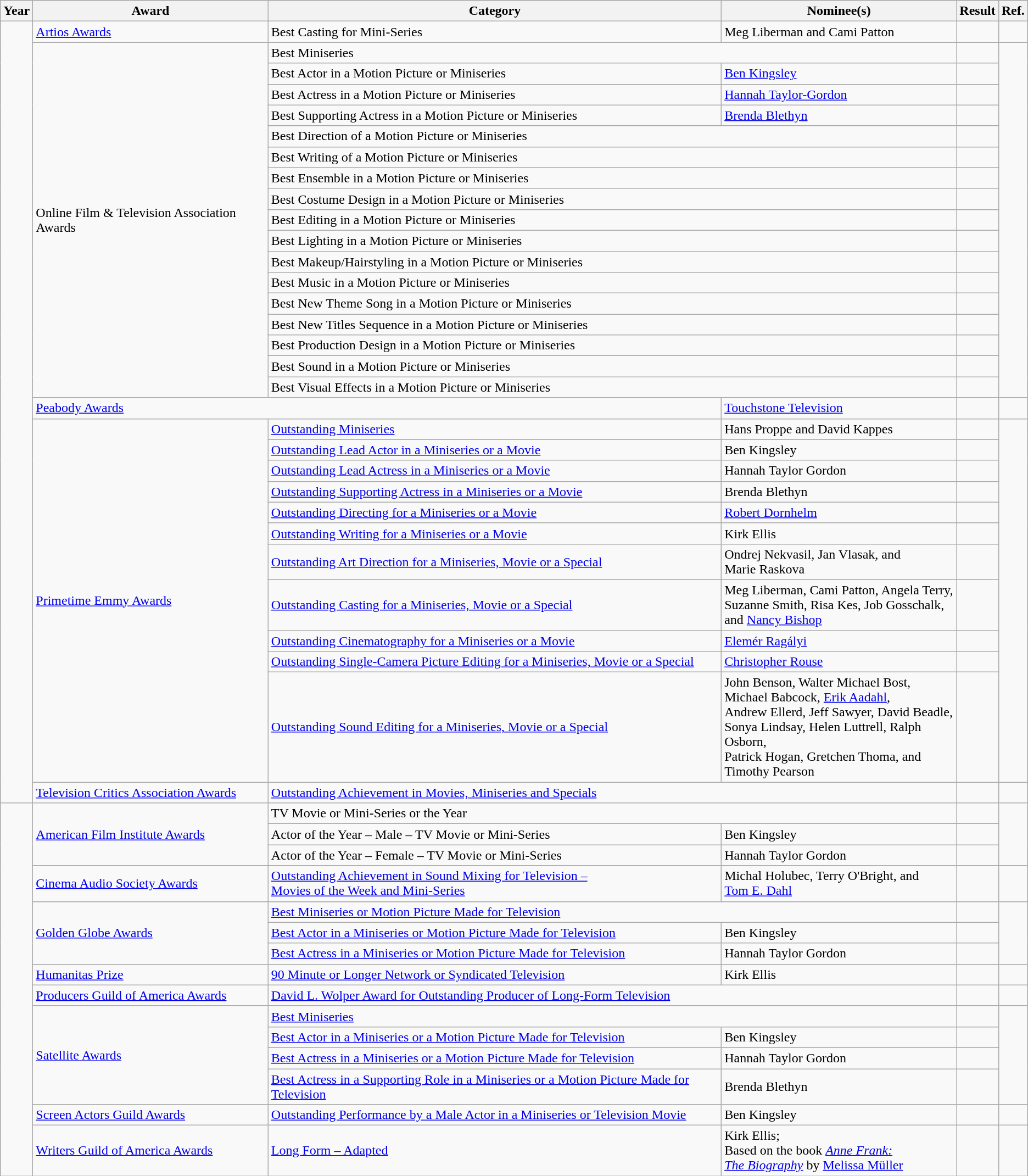<table class="wikitable plainrowheaders">
<tr>
<th>Year</th>
<th>Award</th>
<th>Category</th>
<th>Nominee(s)</th>
<th>Result</th>
<th>Ref.</th>
</tr>
<tr>
<td rowspan="31"></td>
<td><a href='#'>Artios Awards</a></td>
<td>Best Casting for Mini-Series</td>
<td>Meg Liberman and Cami Patton</td>
<td></td>
<td align="center"></td>
</tr>
<tr>
<td rowspan="17">Online Film & Television Association Awards</td>
<td colspan="2">Best Miniseries</td>
<td></td>
<td align="center" rowspan="17"></td>
</tr>
<tr>
<td>Best Actor in a Motion Picture or Miniseries</td>
<td><a href='#'>Ben Kingsley</a></td>
<td></td>
</tr>
<tr>
<td>Best Actress in a Motion Picture or Miniseries</td>
<td><a href='#'>Hannah Taylor-Gordon</a></td>
<td></td>
</tr>
<tr>
<td>Best Supporting Actress in a Motion Picture or Miniseries</td>
<td><a href='#'>Brenda Blethyn</a></td>
<td></td>
</tr>
<tr>
<td colspan="2">Best Direction of a Motion Picture or Miniseries</td>
<td></td>
</tr>
<tr>
<td colspan="2">Best Writing of a Motion Picture or Miniseries</td>
<td></td>
</tr>
<tr>
<td colspan="2">Best Ensemble in a Motion Picture or Miniseries</td>
<td></td>
</tr>
<tr>
<td colspan="2">Best Costume Design in a Motion Picture or Miniseries</td>
<td></td>
</tr>
<tr>
<td colspan="2">Best Editing in a Motion Picture or Miniseries</td>
<td></td>
</tr>
<tr>
<td colspan="2">Best Lighting in a Motion Picture or Miniseries</td>
<td></td>
</tr>
<tr>
<td colspan="2">Best Makeup/Hairstyling in a Motion Picture or Miniseries</td>
<td></td>
</tr>
<tr>
<td colspan="2">Best Music in a Motion Picture or Miniseries</td>
<td></td>
</tr>
<tr>
<td colspan="2">Best New Theme Song in a Motion Picture or Miniseries</td>
<td></td>
</tr>
<tr>
<td colspan="2">Best New Titles Sequence in a Motion Picture or Miniseries</td>
<td></td>
</tr>
<tr>
<td colspan="2">Best Production Design in a Motion Picture or Miniseries</td>
<td></td>
</tr>
<tr>
<td colspan="2">Best Sound in a Motion Picture or Miniseries</td>
<td></td>
</tr>
<tr>
<td colspan="2">Best Visual Effects in a Motion Picture or Miniseries</td>
<td></td>
</tr>
<tr>
<td colspan="2"><a href='#'>Peabody Awards</a></td>
<td><a href='#'>Touchstone Television</a></td>
<td></td>
<td align="center"></td>
</tr>
<tr>
<td rowspan="11"><a href='#'>Primetime Emmy Awards</a></td>
<td><a href='#'>Outstanding Miniseries</a></td>
<td>Hans Proppe and David Kappes</td>
<td></td>
<td align="center" rowspan="11"></td>
</tr>
<tr>
<td><a href='#'>Outstanding Lead Actor in a Miniseries or a Movie</a></td>
<td>Ben Kingsley</td>
<td></td>
</tr>
<tr>
<td><a href='#'>Outstanding Lead Actress in a Miniseries or a Movie</a></td>
<td>Hannah Taylor Gordon</td>
<td></td>
</tr>
<tr>
<td><a href='#'>Outstanding Supporting Actress in a Miniseries or a Movie</a></td>
<td>Brenda Blethyn</td>
<td></td>
</tr>
<tr>
<td><a href='#'>Outstanding Directing for a Miniseries or a Movie</a></td>
<td><a href='#'>Robert Dornhelm</a></td>
<td></td>
</tr>
<tr>
<td><a href='#'>Outstanding Writing for a Miniseries or a Movie</a></td>
<td>Kirk Ellis</td>
<td></td>
</tr>
<tr>
<td><a href='#'>Outstanding Art Direction for a Miniseries, Movie or a Special</a></td>
<td>Ondrej Nekvasil, Jan Vlasak, and <br> Marie Raskova </td>
<td></td>
</tr>
<tr>
<td><a href='#'>Outstanding Casting for a Miniseries, Movie or a Special</a></td>
<td>Meg Liberman, Cami Patton, Angela Terry, <br> Suzanne Smith, Risa Kes, Job Gosschalk, <br> and <a href='#'>Nancy Bishop</a></td>
<td></td>
</tr>
<tr>
<td><a href='#'>Outstanding Cinematography for a Miniseries or a Movie</a></td>
<td><a href='#'>Elemér Ragályi</a> </td>
<td></td>
</tr>
<tr>
<td><a href='#'>Outstanding Single-Camera Picture Editing for a Miniseries, Movie or a Special</a></td>
<td><a href='#'>Christopher Rouse</a></td>
<td></td>
</tr>
<tr>
<td><a href='#'>Outstanding Sound Editing for a Miniseries, Movie or a Special</a></td>
<td>John Benson, Walter Michael Bost, <br> Michael Babcock, <a href='#'>Erik Aadahl</a>, <br> Andrew Ellerd, Jeff Sawyer, David Beadle, <br> Sonya Lindsay, Helen Luttrell, Ralph Osborn, <br> Patrick Hogan, Gretchen Thoma, and <br> Timothy Pearson</td>
<td></td>
</tr>
<tr>
<td><a href='#'>Television Critics Association Awards</a></td>
<td colspan="2"><a href='#'>Outstanding Achievement in Movies, Miniseries and Specials</a></td>
<td></td>
<td align="center"></td>
</tr>
<tr>
<td rowspan="15"></td>
<td rowspan="3"><a href='#'>American Film Institute Awards</a></td>
<td colspan="2">TV Movie or Mini-Series or the Year</td>
<td></td>
<td align="center" rowspan="3"></td>
</tr>
<tr>
<td>Actor of the Year – Male – TV Movie or Mini-Series</td>
<td>Ben Kingsley</td>
<td></td>
</tr>
<tr>
<td>Actor of the Year – Female – TV Movie or Mini-Series</td>
<td>Hannah Taylor Gordon</td>
<td></td>
</tr>
<tr>
<td><a href='#'>Cinema Audio Society Awards</a></td>
<td><a href='#'>Outstanding Achievement in Sound Mixing for Television – <br> Movies of the Week and Mini-Series</a></td>
<td>Michal Holubec, Terry O'Bright, and <br> <a href='#'>Tom E. Dahl</a> </td>
<td></td>
<td align="center"></td>
</tr>
<tr>
<td rowspan="3"><a href='#'>Golden Globe Awards</a></td>
<td colspan="2"><a href='#'>Best Miniseries or Motion Picture Made for Television</a></td>
<td></td>
<td align="center" rowspan="3"></td>
</tr>
<tr>
<td><a href='#'>Best Actor in a Miniseries or Motion Picture Made for Television</a></td>
<td>Ben Kingsley</td>
<td></td>
</tr>
<tr>
<td><a href='#'>Best Actress in a Miniseries or Motion Picture Made for Television</a></td>
<td>Hannah Taylor Gordon</td>
<td></td>
</tr>
<tr>
<td><a href='#'>Humanitas Prize</a></td>
<td><a href='#'>90 Minute or Longer Network or Syndicated Television</a></td>
<td>Kirk Ellis</td>
<td></td>
<td align="center"></td>
</tr>
<tr>
<td><a href='#'>Producers Guild of America Awards</a></td>
<td colspan="2"><a href='#'>David L. Wolper Award for Outstanding Producer of Long-Form Television</a></td>
<td></td>
<td align="center"></td>
</tr>
<tr>
<td rowspan="4"><a href='#'>Satellite Awards</a></td>
<td colspan="2"><a href='#'>Best Miniseries</a></td>
<td></td>
<td align="center" rowspan="4"></td>
</tr>
<tr>
<td><a href='#'>Best Actor in a Miniseries or a Motion Picture Made for Television</a></td>
<td>Ben Kingsley</td>
<td></td>
</tr>
<tr>
<td><a href='#'>Best Actress in a Miniseries or a Motion Picture Made for Television</a></td>
<td>Hannah Taylor Gordon</td>
<td></td>
</tr>
<tr>
<td><a href='#'>Best Actress in a Supporting Role in a Miniseries or a Motion Picture Made for Television</a></td>
<td>Brenda Blethyn</td>
<td></td>
</tr>
<tr>
<td><a href='#'>Screen Actors Guild Awards</a></td>
<td><a href='#'>Outstanding Performance by a Male Actor in a Miniseries or Television Movie</a></td>
<td>Ben Kingsley</td>
<td></td>
<td align="center"></td>
</tr>
<tr>
<td><a href='#'>Writers Guild of America Awards</a></td>
<td><a href='#'>Long Form – Adapted</a></td>
<td>Kirk Ellis; <br> Based on the book <em><a href='#'>Anne Frank: <br> The Biography</a></em> by <a href='#'>Melissa Müller</a></td>
<td></td>
<td align="center"></td>
</tr>
</table>
